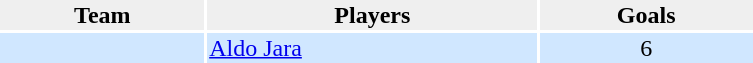<table width=40%>
<tr bgcolor=#EFEFEF>
<th>Team</th>
<th>Players</th>
<th>Goals</th>
</tr>
<tr bgcolor=#D0E7FF>
<td align=center></td>
<td><a href='#'>Aldo Jara</a></td>
<td align=center>6</td>
</tr>
</table>
